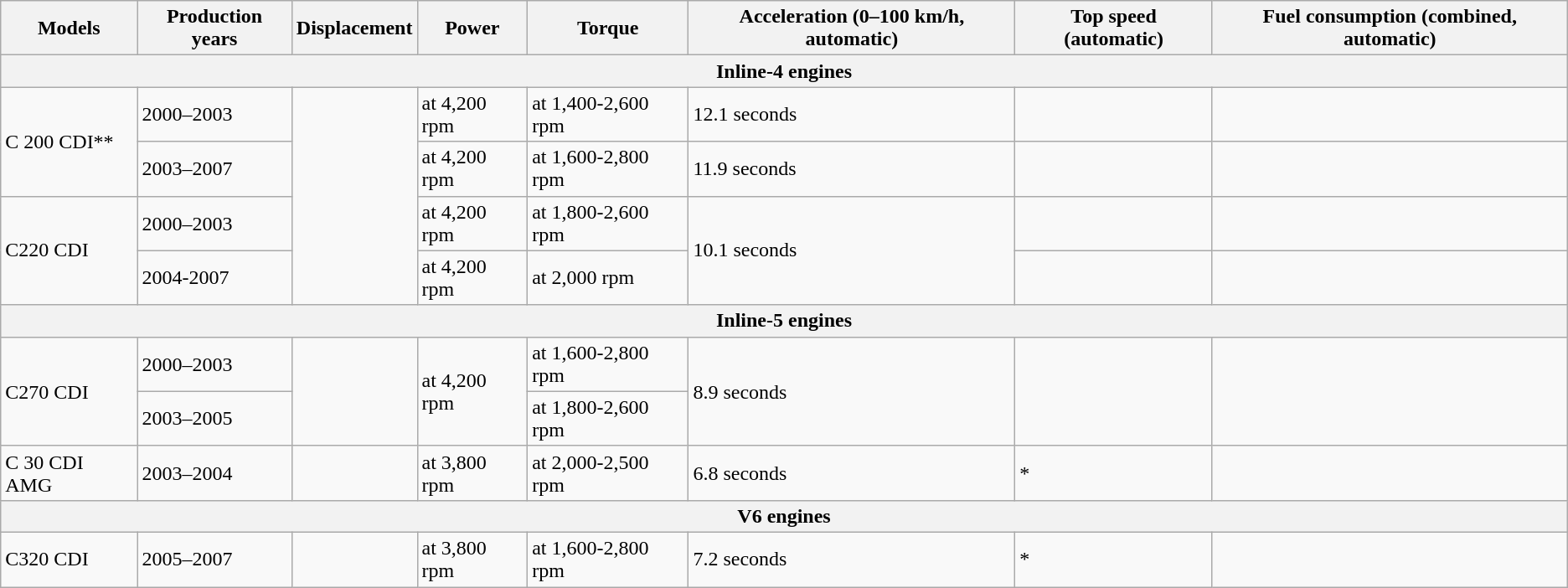<table class="wikitable">
<tr>
<th>Models</th>
<th>Production years</th>
<th>Displacement</th>
<th>Power</th>
<th>Torque</th>
<th>Acceleration (0–100 km/h, automatic)</th>
<th>Top speed (automatic)</th>
<th>Fuel consumption (combined, automatic)</th>
</tr>
<tr>
<th colspan="8">Inline-4 engines</th>
</tr>
<tr>
<td rowspan="2">C 200 CDI**</td>
<td>2000–2003</td>
<td rowspan="4"></td>
<td> at 4,200 rpm</td>
<td> at 1,400-2,600 rpm</td>
<td>12.1 seconds</td>
<td></td>
<td></td>
</tr>
<tr>
<td>2003–2007</td>
<td> at 4,200 rpm</td>
<td> at 1,600-2,800 rpm</td>
<td>11.9 seconds</td>
<td></td>
<td></td>
</tr>
<tr>
<td rowspan="2">C220 CDI</td>
<td>2000–2003</td>
<td> at 4,200 rpm</td>
<td> at 1,800-2,600 rpm</td>
<td rowspan="2">10.1 seconds</td>
<td></td>
<td></td>
</tr>
<tr>
<td>2004-2007</td>
<td> at 4,200 rpm</td>
<td> at 2,000 rpm</td>
<td></td>
<td></td>
</tr>
<tr>
<th colspan="8">Inline-5 engines</th>
</tr>
<tr>
<td rowspan="2">C270 CDI</td>
<td>2000–2003</td>
<td rowspan="2"></td>
<td rowspan="2"> at 4,200 rpm</td>
<td> at 1,600-2,800 rpm</td>
<td rowspan="2">8.9 seconds</td>
<td rowspan="2"></td>
<td rowspan="2"></td>
</tr>
<tr>
<td>2003–2005</td>
<td> at 1,800-2,600 rpm</td>
</tr>
<tr>
<td>C 30 CDI AMG</td>
<td>2003–2004</td>
<td></td>
<td> at 3,800 rpm</td>
<td> at 2,000-2,500 rpm</td>
<td>6.8 seconds</td>
<td>*</td>
<td></td>
</tr>
<tr>
<th colspan="8">V6 engines</th>
</tr>
<tr>
<td>C320 CDI</td>
<td>2005–2007</td>
<td></td>
<td> at 3,800 rpm</td>
<td> at 1,600-2,800 rpm</td>
<td>7.2 seconds</td>
<td>*</td>
<td></td>
</tr>
</table>
